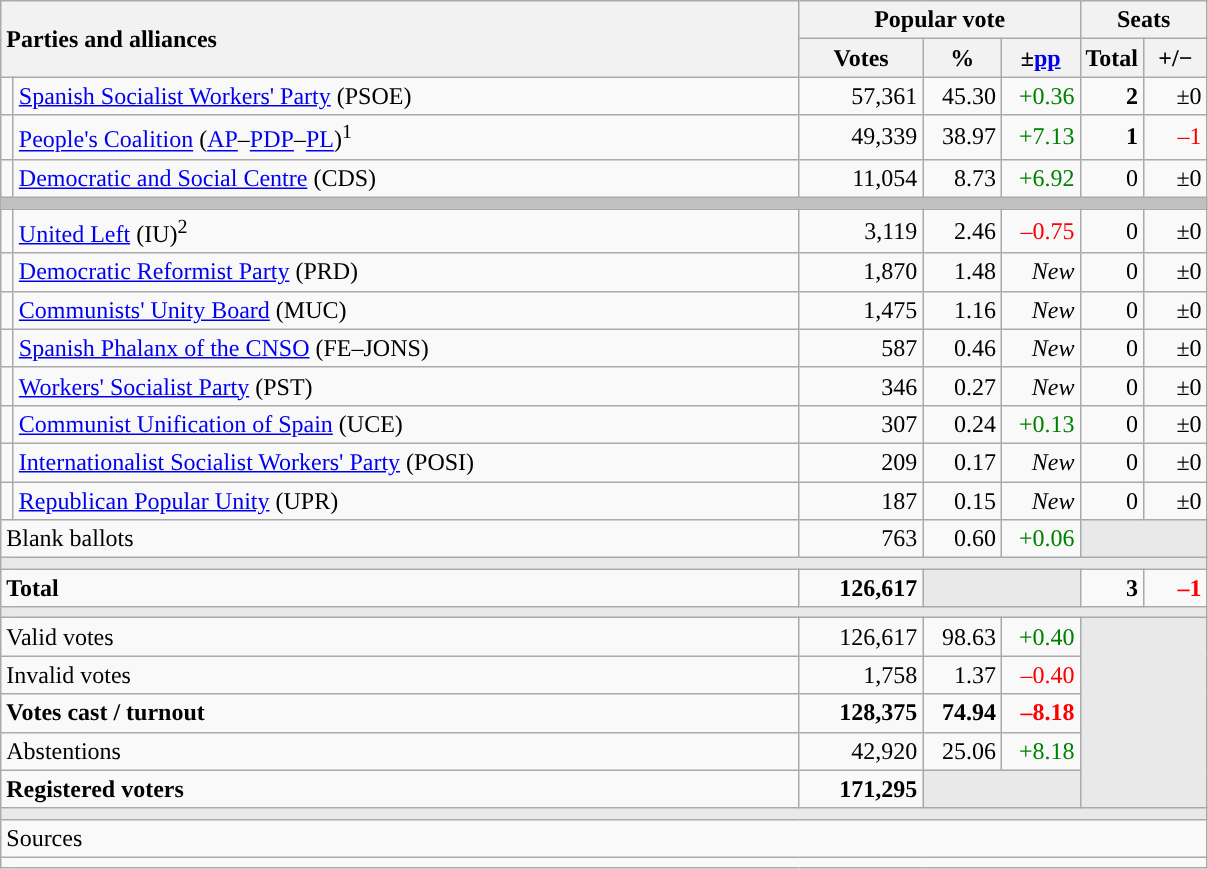<table class="wikitable" style="text-align:right;">
<tr>
<th style="text-align:left;" rowspan="2" colspan="2" width="525">Parties and alliances</th>
<th colspan="3">Popular vote</th>
<th colspan="2">Seats</th>
</tr>
<tr>
<th width="75">Votes</th>
<th width="45">%</th>
<th width="45">±<a href='#'>pp</a></th>
<th width="35">Total</th>
<th width="35">+/−</th>
</tr>
<tr>
<td width="1" style="color:inherit;background:"></td>
<td align="left"><a href='#'>Spanish Socialist Workers' Party</a> (PSOE)</td>
<td>57,361</td>
<td>45.30</td>
<td style="color:green;">+0.36</td>
<td><strong>2</strong></td>
<td>±0</td>
</tr>
<tr>
<td style="color:inherit;background:"></td>
<td align="left"><a href='#'>People's Coalition</a> (<a href='#'>AP</a>–<a href='#'>PDP</a>–<a href='#'>PL</a>)<sup>1</sup></td>
<td>49,339</td>
<td>38.97</td>
<td style="color:green;">+7.13</td>
<td><strong>1</strong></td>
<td style="color:red;">–1</td>
</tr>
<tr>
<td style="color:inherit;background:"></td>
<td align="left"><a href='#'>Democratic and Social Centre</a> (CDS)</td>
<td>11,054</td>
<td>8.73</td>
<td style="color:green;">+6.92</td>
<td>0</td>
<td>±0</td>
</tr>
<tr>
<td colspan="7" bgcolor="#C0C0C0"></td>
</tr>
<tr>
<td style="color:inherit;background:"></td>
<td align="left"><a href='#'>United Left</a> (IU)<sup>2</sup></td>
<td>3,119</td>
<td>2.46</td>
<td style="color:red;">–0.75</td>
<td>0</td>
<td>±0</td>
</tr>
<tr>
<td style="color:inherit;background:"></td>
<td align="left"><a href='#'>Democratic Reformist Party</a> (PRD)</td>
<td>1,870</td>
<td>1.48</td>
<td><em>New</em></td>
<td>0</td>
<td>±0</td>
</tr>
<tr>
<td style="color:inherit;background:"></td>
<td align="left"><a href='#'>Communists' Unity Board</a> (MUC)</td>
<td>1,475</td>
<td>1.16</td>
<td><em>New</em></td>
<td>0</td>
<td>±0</td>
</tr>
<tr>
<td style="color:inherit;background:"></td>
<td align="left"><a href='#'>Spanish Phalanx of the CNSO</a> (FE–JONS)</td>
<td>587</td>
<td>0.46</td>
<td><em>New</em></td>
<td>0</td>
<td>±0</td>
</tr>
<tr>
<td style="color:inherit;background:"></td>
<td align="left"><a href='#'>Workers' Socialist Party</a> (PST)</td>
<td>346</td>
<td>0.27</td>
<td><em>New</em></td>
<td>0</td>
<td>±0</td>
</tr>
<tr>
<td style="color:inherit;background:"></td>
<td align="left"><a href='#'>Communist Unification of Spain</a> (UCE)</td>
<td>307</td>
<td>0.24</td>
<td style="color:green;">+0.13</td>
<td>0</td>
<td>±0</td>
</tr>
<tr>
<td style="color:inherit;background:"></td>
<td align="left"><a href='#'>Internationalist Socialist Workers' Party</a> (POSI)</td>
<td>209</td>
<td>0.17</td>
<td><em>New</em></td>
<td>0</td>
<td>±0</td>
</tr>
<tr>
<td style="color:inherit;background:"></td>
<td align="left"><a href='#'>Republican Popular Unity</a> (UPR)</td>
<td>187</td>
<td>0.15</td>
<td><em>New</em></td>
<td>0</td>
<td>±0</td>
</tr>
<tr>
<td align="left" colspan="2">Blank ballots</td>
<td>763</td>
<td>0.60</td>
<td style="color:green;">+0.06</td>
<td bgcolor="#E9E9E9" colspan="2"></td>
</tr>
<tr>
<td colspan="7" bgcolor="#E9E9E9"></td>
</tr>
<tr style="font-weight:bold;">
<td align="left" colspan="2">Total</td>
<td>126,617</td>
<td bgcolor="#E9E9E9" colspan="2"></td>
<td>3</td>
<td style="color:red;">–1</td>
</tr>
<tr>
<td colspan="7" bgcolor="#E9E9E9"></td>
</tr>
<tr>
<td align="left" colspan="2">Valid votes</td>
<td>126,617</td>
<td>98.63</td>
<td style="color:green;">+0.40</td>
<td bgcolor="#E9E9E9" colspan="2" rowspan="5"></td>
</tr>
<tr>
<td align="left" colspan="2">Invalid votes</td>
<td>1,758</td>
<td>1.37</td>
<td style="color:red;">–0.40</td>
</tr>
<tr style="font-weight:bold;">
<td align="left" colspan="2">Votes cast / turnout</td>
<td>128,375</td>
<td>74.94</td>
<td style="color:red;">–8.18</td>
</tr>
<tr>
<td align="left" colspan="2">Abstentions</td>
<td>42,920</td>
<td>25.06</td>
<td style="color:green;">+8.18</td>
</tr>
<tr style="font-weight:bold;">
<td align="left" colspan="2">Registered voters</td>
<td>171,295</td>
<td bgcolor="#E9E9E9" colspan="2"></td>
</tr>
<tr>
<td colspan="7" bgcolor="#E9E9E9"></td>
</tr>
<tr>
<td align="left" colspan="7">Sources</td>
</tr>
<tr>
<td colspan="7" style="text-align:left; max-width:790px;"></td>
</tr>
</table>
